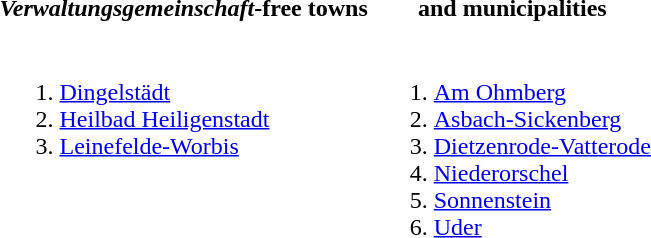<table>
<tr ---->
<th><em>Verwaltungsgemeinschaft</em>-free towns</th>
<th>and municipalities</th>
</tr>
<tr>
<td valign=top><br><ol><li><a href='#'>Dingelstädt</a></li><li><a href='#'>Heilbad Heiligenstadt</a></li><li><a href='#'>Leinefelde-Worbis</a></li></ol></td>
<td valign=top><br><ol><li><a href='#'>Am Ohmberg</a></li><li><a href='#'>Asbach-Sickenberg</a></li><li><a href='#'>Dietzenrode-Vatterode</a></li><li><a href='#'>Niederorschel</a></li><li><a href='#'>Sonnenstein</a></li><li><a href='#'>Uder</a></li></ol></td>
</tr>
</table>
